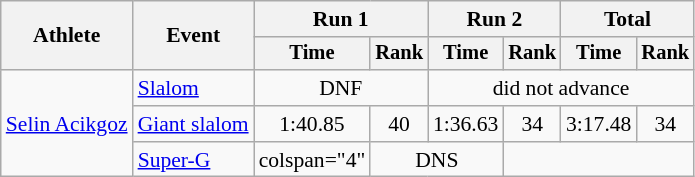<table class="wikitable" style="font-size:90%">
<tr>
<th rowspan=2>Athlete</th>
<th rowspan=2>Event</th>
<th colspan=2>Run 1</th>
<th colspan=2>Run 2</th>
<th colspan=2>Total</th>
</tr>
<tr style="font-size:95%">
<th>Time</th>
<th>Rank</th>
<th>Time</th>
<th>Rank</th>
<th>Time</th>
<th>Rank</th>
</tr>
<tr align=center>
<td align="left" rowspan="3"><a href='#'>Selin Acikgoz</a></td>
<td align="left"><a href='#'>Slalom</a></td>
<td colspan=2>DNF</td>
<td colspan=4>did not advance</td>
</tr>
<tr align=center>
<td align="left"><a href='#'>Giant slalom</a></td>
<td>1:40.85</td>
<td>40</td>
<td>1:36.63</td>
<td>34</td>
<td>3:17.48</td>
<td>34</td>
</tr>
<tr align=center>
<td align="left"><a href='#'>Super-G</a></td>
<td>colspan="4" </td>
<td colspan=2>DNS</td>
</tr>
</table>
